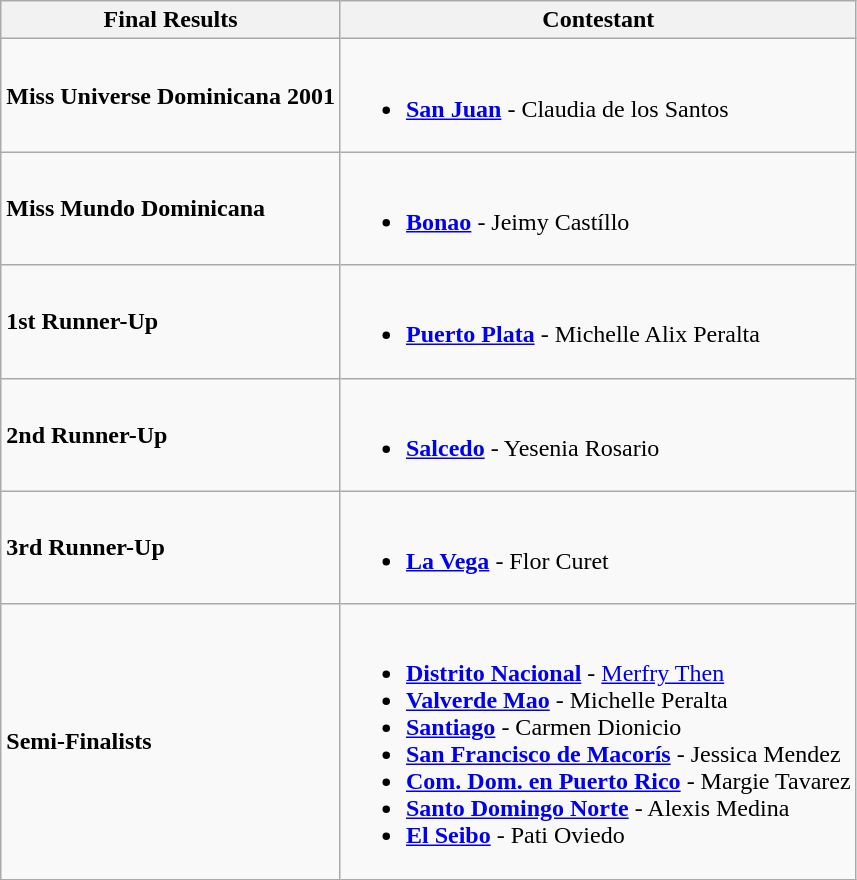<table class="wikitable">
<tr>
<th>Final Results</th>
<th>Contestant</th>
</tr>
<tr>
<td><strong>Miss Universe Dominicana 2001</strong></td>
<td><br><ul><li><strong><a href='#'>San Juan</a></strong> - Claudia de los Santos</li></ul></td>
</tr>
<tr>
<td><strong>Miss Mundo Dominicana</strong></td>
<td><br><ul><li><strong><a href='#'>Bonao</a></strong> - Jeimy Castíllo</li></ul></td>
</tr>
<tr>
<td><strong>1st Runner-Up</strong></td>
<td><br><ul><li><strong><a href='#'>Puerto Plata</a></strong> - Michelle Alix Peralta</li></ul></td>
</tr>
<tr>
<td><strong>2nd Runner-Up</strong></td>
<td><br><ul><li><strong><a href='#'>Salcedo</a></strong> - Yesenia Rosario</li></ul></td>
</tr>
<tr>
<td><strong>3rd Runner-Up</strong></td>
<td><br><ul><li><strong><a href='#'>La Vega</a></strong> - Flor Curet</li></ul></td>
</tr>
<tr>
<td><strong>Semi-Finalists</strong></td>
<td><br><ul><li><strong><a href='#'>Distrito Nacional</a></strong> - <a href='#'>Merfry Then</a></li><li><strong><a href='#'>Valverde Mao</a></strong> - Michelle Peralta</li><li><strong><a href='#'>Santiago</a></strong> - Carmen Dionicio</li><li><strong><a href='#'>San Francisco de Macorís</a></strong> - Jessica Mendez</li><li><strong><a href='#'>Com. Dom. en Puerto Rico</a></strong> - Margie Tavarez</li><li><strong><a href='#'>Santo Domingo Norte</a></strong> - Alexis Medina</li><li><strong><a href='#'>El Seibo</a></strong> - Pati Oviedo</li></ul></td>
</tr>
</table>
